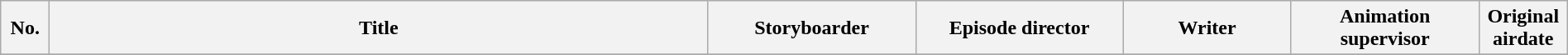<table class="wikitable" width="100%">
<tr>
<th style="width:2em;">No.</th>
<th>Title</th>
<th style="width:10em;">Storyboarder </th>
<th style="width:10em;">Episode director</th>
<th style="width:8em;">Writer</th>
<th style="width:9em;">Animation supervisor </th>
<th style="width:4em;">Original airdate</th>
</tr>
<tr>
</tr>
</table>
